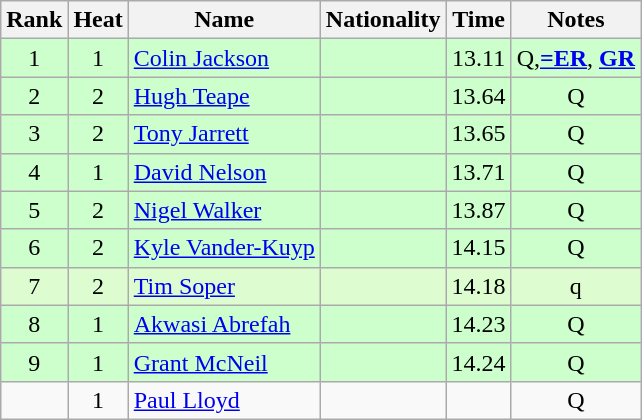<table class="wikitable sortable" style="text-align:center">
<tr>
<th>Rank</th>
<th>Heat</th>
<th>Name</th>
<th>Nationality</th>
<th>Time</th>
<th>Notes</th>
</tr>
<tr bgcolor=ccffcc>
<td>1</td>
<td>1</td>
<td align=left><a href='#'>Colin Jackson</a></td>
<td align=left></td>
<td>13.11</td>
<td>Q,<strong><a href='#'>=ER</a></strong>, <strong><a href='#'>GR</a></strong></td>
</tr>
<tr bgcolor=ccffcc>
<td>2</td>
<td>2</td>
<td align=left><a href='#'>Hugh Teape</a></td>
<td align=left></td>
<td>13.64</td>
<td>Q</td>
</tr>
<tr bgcolor=ccffcc>
<td>3</td>
<td>2</td>
<td align=left><a href='#'>Tony Jarrett</a></td>
<td align=left></td>
<td>13.65</td>
<td>Q</td>
</tr>
<tr bgcolor=ccffcc>
<td>4</td>
<td>1</td>
<td align=left><a href='#'>David Nelson</a></td>
<td align=left></td>
<td>13.71</td>
<td>Q</td>
</tr>
<tr bgcolor=ccffcc>
<td>5</td>
<td>2</td>
<td align=left><a href='#'>Nigel Walker</a></td>
<td align=left></td>
<td>13.87</td>
<td>Q</td>
</tr>
<tr bgcolor=ccffcc>
<td>6</td>
<td>2</td>
<td align=left><a href='#'>Kyle Vander-Kuyp</a></td>
<td align=left></td>
<td>14.15</td>
<td>Q</td>
</tr>
<tr bgcolor=ddfdd>
<td>7</td>
<td>2</td>
<td align=left><a href='#'>Tim Soper</a></td>
<td align=left></td>
<td>14.18</td>
<td>q</td>
</tr>
<tr bgcolor=ccffcc>
<td>8</td>
<td>1</td>
<td align=left><a href='#'>Akwasi Abrefah</a></td>
<td align=left></td>
<td>14.23</td>
<td>Q</td>
</tr>
<tr bgcolor=ccffcc>
<td>9</td>
<td>1</td>
<td align=left><a href='#'>Grant McNeil</a></td>
<td align=left></td>
<td>14.24</td>
<td>Q</td>
</tr>
<tr>
<td></td>
<td>1</td>
<td align=left><a href='#'>Paul Lloyd</a></td>
<td align=left></td>
<td></td>
<td>Q</td>
</tr>
</table>
